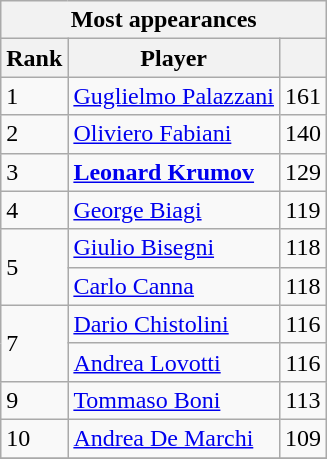<table class="wikitable">
<tr>
<th colspan="8">Most appearances</th>
</tr>
<tr>
<th>Rank</th>
<th>Player</th>
<th></th>
</tr>
<tr>
<td>1</td>
<td><a href='#'>Guglielmo Palazzani</a></td>
<td align=center>161</td>
</tr>
<tr>
<td>2</td>
<td><a href='#'>Oliviero Fabiani</a></td>
<td align=center>140</td>
</tr>
<tr>
<td>3</td>
<td><strong><a href='#'>Leonard Krumov</a></strong></td>
<td align=center>129</td>
</tr>
<tr>
<td>4</td>
<td><a href='#'>George Biagi</a></td>
<td align=center>119</td>
</tr>
<tr>
<td rowspan="2">5</td>
<td><a href='#'>Giulio Bisegni</a></td>
<td align=center>118</td>
</tr>
<tr>
<td><a href='#'>Carlo Canna</a></td>
<td align=center>118</td>
</tr>
<tr>
<td rowspan="2">7</td>
<td><a href='#'>Dario Chistolini</a></td>
<td align=center>116</td>
</tr>
<tr>
<td><a href='#'>Andrea Lovotti</a></td>
<td align=center>116</td>
</tr>
<tr>
<td>9</td>
<td><a href='#'>Tommaso Boni</a></td>
<td align=center>113</td>
</tr>
<tr>
<td>10</td>
<td><a href='#'>Andrea De Marchi</a></td>
<td align=center>109</td>
</tr>
<tr>
</tr>
</table>
